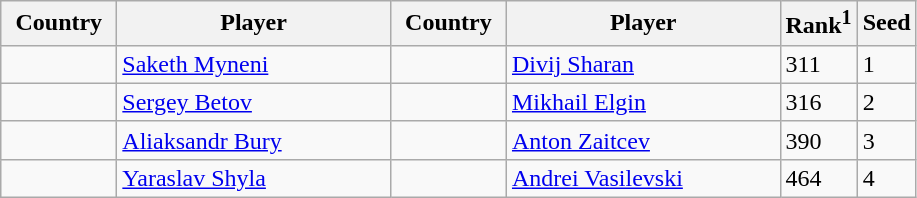<table class="sortable wikitable">
<tr>
<th width="70">Country</th>
<th width="175">Player</th>
<th width="70">Country</th>
<th width="175">Player</th>
<th>Rank<sup>1</sup></th>
<th>Seed</th>
</tr>
<tr>
<td></td>
<td><a href='#'>Saketh Myneni</a></td>
<td></td>
<td><a href='#'>Divij Sharan</a></td>
<td>311</td>
<td>1</td>
</tr>
<tr>
<td></td>
<td><a href='#'>Sergey Betov</a></td>
<td></td>
<td><a href='#'>Mikhail Elgin</a></td>
<td>316</td>
<td>2</td>
</tr>
<tr>
<td></td>
<td><a href='#'>Aliaksandr Bury</a></td>
<td></td>
<td><a href='#'>Anton Zaitcev</a></td>
<td>390</td>
<td>3</td>
</tr>
<tr>
<td></td>
<td><a href='#'>Yaraslav Shyla</a></td>
<td></td>
<td><a href='#'>Andrei Vasilevski</a></td>
<td>464</td>
<td>4</td>
</tr>
</table>
